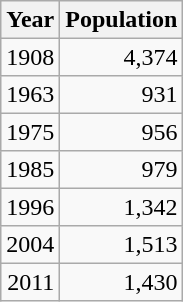<table class="wikitable" style="line-height:1.1em;">
<tr>
<th>Year</th>
<th>Population</th>
</tr>
<tr align="right">
<td>1908</td>
<td>4,374</td>
</tr>
<tr align="right">
<td>1963</td>
<td>931</td>
</tr>
<tr align="right">
<td>1975</td>
<td>956</td>
</tr>
<tr align="right">
<td>1985</td>
<td>979</td>
</tr>
<tr align="right">
<td>1996</td>
<td>1,342</td>
</tr>
<tr align="right">
<td>2004</td>
<td>1,513</td>
</tr>
<tr align="right">
<td>2011</td>
<td>1,430</td>
</tr>
</table>
